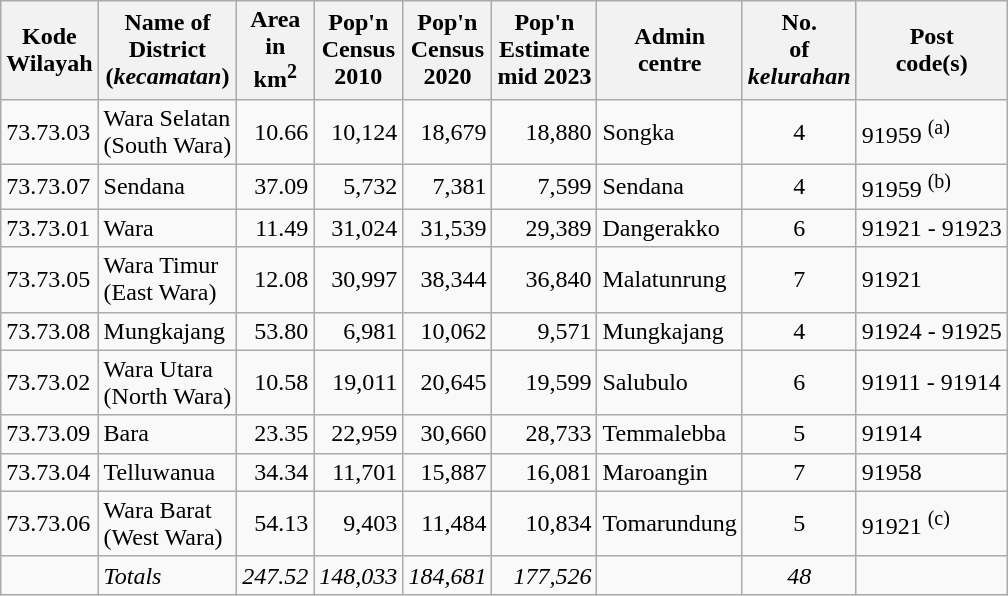<table class="sortable wikitable">
<tr>
<th>Kode <br>Wilayah</th>
<th>Name of<br>District<br>(<em>kecamatan</em>)</th>
<th>Area<br>in<br> km<sup>2</sup></th>
<th>Pop'n<br>Census<br>2010</th>
<th>Pop'n<br>Census<br>2020</th>
<th>Pop'n<br>Estimate<br>mid 2023</th>
<th>Admin<br>centre</th>
<th>No.<br> of <br><em>kelurahan</em></th>
<th>Post<br>code(s)</th>
</tr>
<tr>
<td>73.73.03</td>
<td>Wara Selatan <br>(South Wara)</td>
<td align="right">10.66</td>
<td align="right">10,124</td>
<td align="right">18,679</td>
<td align="right">18,880</td>
<td>Songka</td>
<td align="center">4</td>
<td>91959 <sup>(a)</sup></td>
</tr>
<tr>
<td>73.73.07</td>
<td>Sendana</td>
<td align="right">37.09</td>
<td align="right">5,732</td>
<td align="right">7,381</td>
<td align="right">7,599</td>
<td>Sendana</td>
<td align="center">4</td>
<td>91959 <sup>(b)</sup></td>
</tr>
<tr>
<td>73.73.01</td>
<td>Wara</td>
<td align="right">11.49</td>
<td align="right">31,024</td>
<td align="right">31,539</td>
<td align="right">29,389</td>
<td>Dangerakko</td>
<td align="center">6</td>
<td>91921 - 91923</td>
</tr>
<tr>
<td>73.73.05</td>
<td>Wara Timur <br>(East Wara)</td>
<td align="right">12.08</td>
<td align="right">30,997</td>
<td align="right">38,344</td>
<td align="right">36,840</td>
<td>Malatunrung</td>
<td align="center">7</td>
<td>91921</td>
</tr>
<tr>
<td>73.73.08</td>
<td>Mungkajang</td>
<td align="right">53.80</td>
<td align="right">6,981</td>
<td align="right">10,062</td>
<td align="right">9,571</td>
<td>Mungkajang</td>
<td align="center">4</td>
<td>91924 - 91925</td>
</tr>
<tr>
<td>73.73.02</td>
<td>Wara Utara <br>(North Wara)</td>
<td align="right">10.58</td>
<td align="right">19,011</td>
<td align="right">20,645</td>
<td align="right">19,599</td>
<td>Salubulo</td>
<td align="center">6</td>
<td>91911 - 91914</td>
</tr>
<tr>
<td>73.73.09</td>
<td>Bara</td>
<td align="right">23.35</td>
<td align="right">22,959</td>
<td align="right">30,660</td>
<td align="right">28,733</td>
<td>Temmalebba</td>
<td align="center">5</td>
<td>91914</td>
</tr>
<tr>
<td>73.73.04</td>
<td>Telluwanua</td>
<td align="right">34.34</td>
<td align="right">11,701</td>
<td align="right">15,887</td>
<td align="right">16,081</td>
<td>Maroangin</td>
<td align="center">7</td>
<td>91958</td>
</tr>
<tr>
<td>73.73.06</td>
<td>Wara Barat <br>(West Wara)</td>
<td align="right">54.13</td>
<td align="right">9,403</td>
<td align="right">11,484</td>
<td align="right">10,834</td>
<td>Tomarundung</td>
<td align="center">5</td>
<td>91921 <sup>(c)</sup></td>
</tr>
<tr>
<td></td>
<td><em>Totals</em></td>
<td align="right"><em>247.52</em></td>
<td align="right"><em>148,033</em></td>
<td align="right"><em>184,681</em></td>
<td align="right"><em>177,526</em></td>
<td></td>
<td align="center"><em>48</em></td>
</tr>
</table>
